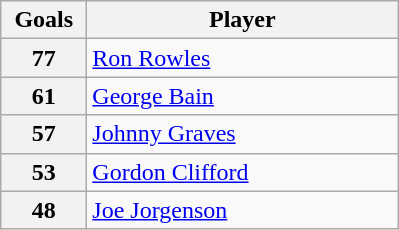<table class="wikitable" style="text-align:left;">
<tr>
<th width=50>Goals</th>
<th width=200>Player</th>
</tr>
<tr>
<th>77</th>
<td> <a href='#'>Ron Rowles</a></td>
</tr>
<tr>
<th>61</th>
<td> <a href='#'>George Bain</a></td>
</tr>
<tr>
<th>57</th>
<td> <a href='#'>Johnny Graves</a></td>
</tr>
<tr>
<th>53</th>
<td> <a href='#'>Gordon Clifford</a></td>
</tr>
<tr>
<th>48</th>
<td> <a href='#'>Joe Jorgenson</a></td>
</tr>
</table>
